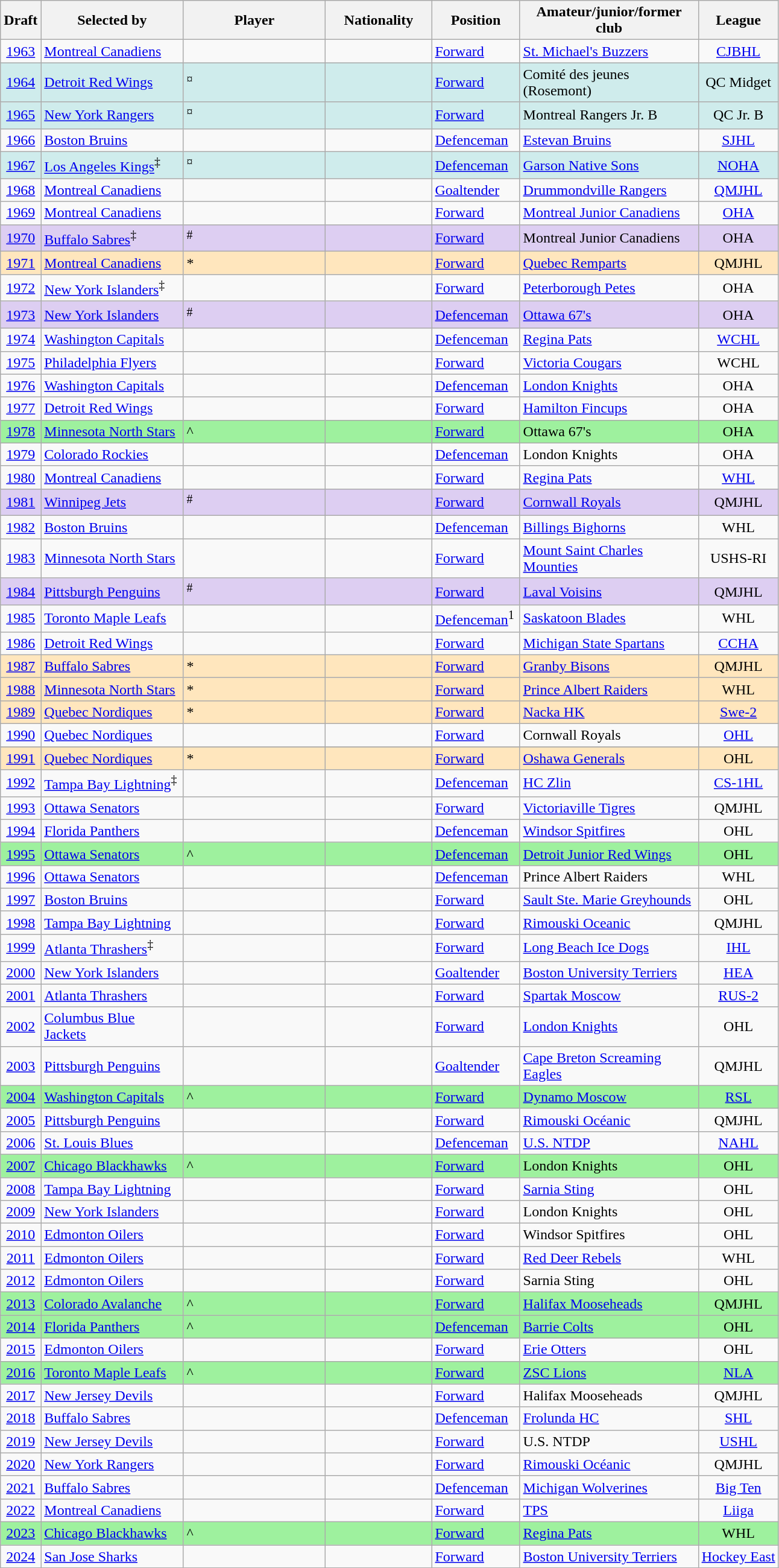<table class="wikitable sortable">
<tr>
<th>Draft</th>
<th width=150px>Selected by</th>
<th width=150px>Player</th>
<th width=110px>Nationality</th>
<th width=90px>Position</th>
<th width=190px>Amateur/junior/former club</th>
<th>League</th>
</tr>
<tr>
<td align=center><a href='#'>1963</a></td>
<td><a href='#'>Montreal Canadiens</a></td>
<td></td>
<td></td>
<td><a href='#'>Forward</a></td>
<td><a href='#'>St. Michael's Buzzers</a></td>
<td align=center><a href='#'>CJBHL</a></td>
</tr>
<tr bgcolor="#CFECEC">
<td align=center><a href='#'>1964</a></td>
<td><a href='#'>Detroit Red Wings</a></td>
<td> <sup>¤</sup></td>
<td></td>
<td><a href='#'>Forward</a></td>
<td>Comité des jeunes (Rosemont)</td>
<td align=center>QC Midget</td>
</tr>
<tr bgcolor="#CFECEC">
<td align=center><a href='#'>1965</a></td>
<td><a href='#'>New York Rangers</a></td>
<td> <sup>¤</sup></td>
<td></td>
<td><a href='#'>Forward</a></td>
<td>Montreal Rangers Jr. B</td>
<td align=center>QC Jr. B</td>
</tr>
<tr>
<td align=center><a href='#'>1966</a></td>
<td><a href='#'>Boston Bruins</a></td>
<td></td>
<td></td>
<td><a href='#'>Defenceman</a></td>
<td><a href='#'>Estevan Bruins</a></td>
<td align=center><a href='#'>SJHL</a></td>
</tr>
<tr bgcolor="#CFECEC">
<td align=center><a href='#'>1967</a></td>
<td><a href='#'>Los Angeles Kings</a><sup>‡</sup></td>
<td> <sup>¤</sup></td>
<td></td>
<td><a href='#'>Defenceman</a></td>
<td><a href='#'>Garson Native Sons</a></td>
<td align=center><a href='#'>NOHA</a></td>
</tr>
<tr>
<td align=center><a href='#'>1968</a></td>
<td><a href='#'>Montreal Canadiens</a></td>
<td></td>
<td></td>
<td><a href='#'>Goaltender</a></td>
<td><a href='#'>Drummondville Rangers</a></td>
<td align=center><a href='#'>QMJHL</a></td>
</tr>
<tr>
<td align=center><a href='#'>1969</a></td>
<td><a href='#'>Montreal Canadiens</a></td>
<td></td>
<td></td>
<td><a href='#'>Forward</a></td>
<td><a href='#'>Montreal Junior Canadiens</a></td>
<td align=center><a href='#'>OHA</a></td>
</tr>
<tr bgcolor="#ddcef2">
<td align=center><a href='#'>1970</a></td>
<td><a href='#'>Buffalo Sabres</a><sup>‡</sup></td>
<td> <sup>#</sup></td>
<td></td>
<td><a href='#'>Forward</a></td>
<td>Montreal Junior Canadiens</td>
<td align=center>OHA</td>
</tr>
<tr bgcolor="#FFE6BD">
<td align=center><a href='#'>1971</a></td>
<td><a href='#'>Montreal Canadiens</a></td>
<td> *</td>
<td></td>
<td><a href='#'>Forward</a></td>
<td><a href='#'>Quebec Remparts</a></td>
<td align=center>QMJHL</td>
</tr>
<tr>
<td align=center><a href='#'>1972</a></td>
<td><a href='#'>New York Islanders</a><sup>‡</sup></td>
<td></td>
<td></td>
<td><a href='#'>Forward</a></td>
<td><a href='#'>Peterborough Petes</a></td>
<td align=center>OHA</td>
</tr>
<tr bgcolor="#ddcef2">
<td align=center><a href='#'>1973</a></td>
<td><a href='#'>New York Islanders</a></td>
<td> <sup>#</sup></td>
<td></td>
<td><a href='#'>Defenceman</a></td>
<td><a href='#'>Ottawa 67's</a></td>
<td align=center>OHA</td>
</tr>
<tr>
<td align=center><a href='#'>1974</a></td>
<td><a href='#'>Washington Capitals</a></td>
<td></td>
<td></td>
<td><a href='#'>Defenceman</a></td>
<td><a href='#'>Regina Pats</a></td>
<td align=center><a href='#'>WCHL</a></td>
</tr>
<tr>
<td align=center><a href='#'>1975</a></td>
<td><a href='#'>Philadelphia Flyers</a></td>
<td></td>
<td></td>
<td><a href='#'>Forward</a></td>
<td><a href='#'>Victoria Cougars</a></td>
<td align=center>WCHL</td>
</tr>
<tr>
<td align=center><a href='#'>1976</a></td>
<td><a href='#'>Washington Capitals</a></td>
<td></td>
<td></td>
<td><a href='#'>Defenceman</a></td>
<td><a href='#'>London Knights</a></td>
<td align=center>OHA</td>
</tr>
<tr>
<td align=center><a href='#'>1977</a></td>
<td><a href='#'>Detroit Red Wings</a></td>
<td></td>
<td></td>
<td><a href='#'>Forward</a></td>
<td><a href='#'>Hamilton Fincups</a></td>
<td align=center>OHA</td>
</tr>
<tr bgcolor="#9EF19E">
<td align=center><a href='#'>1978</a></td>
<td><a href='#'>Minnesota North Stars</a></td>
<td> ^</td>
<td></td>
<td><a href='#'>Forward</a></td>
<td>Ottawa 67's</td>
<td align=center>OHA</td>
</tr>
<tr>
<td align=center><a href='#'>1979</a></td>
<td><a href='#'>Colorado Rockies</a></td>
<td></td>
<td></td>
<td><a href='#'>Defenceman</a></td>
<td>London Knights</td>
<td align=center>OHA</td>
</tr>
<tr>
<td align=center><a href='#'>1980</a></td>
<td><a href='#'>Montreal Canadiens</a></td>
<td></td>
<td></td>
<td><a href='#'>Forward</a></td>
<td><a href='#'>Regina Pats</a></td>
<td align=center><a href='#'>WHL</a></td>
</tr>
<tr bgcolor="#ddcef2">
<td align=center><a href='#'>1981</a></td>
<td><a href='#'>Winnipeg Jets</a></td>
<td> <sup>#</sup></td>
<td></td>
<td><a href='#'>Forward</a></td>
<td><a href='#'>Cornwall Royals</a></td>
<td align=center>QMJHL</td>
</tr>
<tr>
<td align=center><a href='#'>1982</a></td>
<td><a href='#'>Boston Bruins</a></td>
<td></td>
<td></td>
<td><a href='#'>Defenceman</a></td>
<td><a href='#'>Billings Bighorns</a></td>
<td align=center>WHL</td>
</tr>
<tr>
<td align=center><a href='#'>1983</a></td>
<td><a href='#'>Minnesota North Stars</a></td>
<td></td>
<td></td>
<td><a href='#'>Forward</a></td>
<td><a href='#'>Mount Saint Charles Mounties</a></td>
<td align=center>USHS-RI</td>
</tr>
<tr bgcolor="#ddcef2">
<td align=center><a href='#'>1984</a></td>
<td><a href='#'>Pittsburgh Penguins</a></td>
<td> <sup>#</sup></td>
<td></td>
<td><a href='#'>Forward</a></td>
<td><a href='#'>Laval Voisins</a></td>
<td align=center>QMJHL</td>
</tr>
<tr>
<td align=center><a href='#'>1985</a></td>
<td><a href='#'>Toronto Maple Leafs</a></td>
<td></td>
<td></td>
<td><a href='#'>Defenceman</a><sup>1</sup></td>
<td><a href='#'>Saskatoon Blades</a></td>
<td align=center>WHL</td>
</tr>
<tr>
<td align=center><a href='#'>1986</a></td>
<td><a href='#'>Detroit Red Wings</a></td>
<td></td>
<td></td>
<td><a href='#'>Forward</a></td>
<td><a href='#'>Michigan State Spartans</a></td>
<td align=center><a href='#'>CCHA</a></td>
</tr>
<tr bgcolor="FFE6BD">
<td align=center><a href='#'>1987</a></td>
<td><a href='#'>Buffalo Sabres</a></td>
<td> *</td>
<td></td>
<td><a href='#'>Forward</a></td>
<td><a href='#'>Granby Bisons</a></td>
<td align=center>QMJHL</td>
</tr>
<tr bgcolor="#FFE6BD">
<td align=center><a href='#'>1988</a></td>
<td><a href='#'>Minnesota North Stars</a></td>
<td> *</td>
<td></td>
<td><a href='#'>Forward</a></td>
<td><a href='#'>Prince Albert Raiders</a></td>
<td align=center>WHL</td>
</tr>
<tr bgcolor="#FFE6BD">
<td align=center><a href='#'>1989</a></td>
<td><a href='#'>Quebec Nordiques</a></td>
<td> *</td>
<td></td>
<td><a href='#'>Forward</a></td>
<td><a href='#'>Nacka HK</a></td>
<td align=center><a href='#'>Swe-2</a></td>
</tr>
<tr>
<td align=center><a href='#'>1990</a></td>
<td><a href='#'>Quebec Nordiques</a></td>
<td></td>
<td></td>
<td><a href='#'>Forward</a></td>
<td>Cornwall Royals</td>
<td align=center><a href='#'>OHL</a></td>
</tr>
<tr>
</tr>
<tr bgcolor="#FFE6BD">
<td align=center><a href='#'>1991</a></td>
<td><a href='#'>Quebec Nordiques</a></td>
<td> *</td>
<td></td>
<td><a href='#'>Forward</a></td>
<td><a href='#'>Oshawa Generals</a></td>
<td align=center>OHL</td>
</tr>
<tr>
<td align=center><a href='#'>1992</a></td>
<td><a href='#'>Tampa Bay Lightning</a><sup>‡</sup></td>
<td></td>
<td></td>
<td><a href='#'>Defenceman</a></td>
<td><a href='#'>HC Zlin</a></td>
<td align=center><a href='#'>CS-1HL</a></td>
</tr>
<tr>
<td align=center><a href='#'>1993</a></td>
<td><a href='#'>Ottawa Senators</a></td>
<td></td>
<td></td>
<td><a href='#'>Forward</a></td>
<td><a href='#'>Victoriaville Tigres</a></td>
<td align=center>QMJHL</td>
</tr>
<tr>
<td align=center><a href='#'>1994</a></td>
<td><a href='#'>Florida Panthers</a></td>
<td></td>
<td></td>
<td><a href='#'>Defenceman</a></td>
<td><a href='#'>Windsor Spitfires</a></td>
<td align=center>OHL</td>
</tr>
<tr bgcolor="#9EF19E">
<td align=center><a href='#'>1995</a></td>
<td><a href='#'>Ottawa Senators</a></td>
<td> ^</td>
<td></td>
<td><a href='#'>Defenceman</a></td>
<td><a href='#'>Detroit Junior Red Wings</a></td>
<td align=center>OHL</td>
</tr>
<tr>
<td align=center><a href='#'>1996</a></td>
<td><a href='#'>Ottawa Senators</a></td>
<td></td>
<td></td>
<td><a href='#'>Defenceman</a></td>
<td>Prince Albert Raiders</td>
<td align=center>WHL</td>
</tr>
<tr>
<td align=center><a href='#'>1997</a></td>
<td><a href='#'>Boston Bruins</a></td>
<td></td>
<td></td>
<td><a href='#'>Forward</a></td>
<td><a href='#'>Sault Ste. Marie Greyhounds</a></td>
<td align=center>OHL</td>
</tr>
<tr>
<td align=center><a href='#'>1998</a></td>
<td><a href='#'>Tampa Bay Lightning</a></td>
<td></td>
<td></td>
<td><a href='#'>Forward</a></td>
<td><a href='#'>Rimouski Oceanic</a></td>
<td align=center>QMJHL</td>
</tr>
<tr>
<td align=center><a href='#'>1999</a></td>
<td><a href='#'>Atlanta Thrashers</a><sup>‡</sup></td>
<td></td>
<td></td>
<td><a href='#'>Forward</a></td>
<td><a href='#'>Long Beach Ice Dogs</a></td>
<td align=center><a href='#'>IHL</a></td>
</tr>
<tr>
<td align=center><a href='#'>2000</a></td>
<td><a href='#'>New York Islanders</a></td>
<td></td>
<td></td>
<td><a href='#'>Goaltender</a></td>
<td><a href='#'>Boston University Terriers</a></td>
<td align=center><a href='#'>HEA</a></td>
</tr>
<tr>
<td align=center><a href='#'>2001</a></td>
<td><a href='#'>Atlanta Thrashers</a></td>
<td></td>
<td></td>
<td><a href='#'>Forward</a></td>
<td><a href='#'>Spartak Moscow</a></td>
<td align=center><a href='#'>RUS-2</a></td>
</tr>
<tr>
<td align=center><a href='#'>2002</a></td>
<td><a href='#'>Columbus Blue Jackets</a></td>
<td></td>
<td></td>
<td><a href='#'>Forward</a></td>
<td><a href='#'>London Knights</a></td>
<td align=center>OHL</td>
</tr>
<tr>
<td align=center><a href='#'>2003</a></td>
<td><a href='#'>Pittsburgh Penguins</a></td>
<td></td>
<td></td>
<td><a href='#'>Goaltender</a></td>
<td><a href='#'>Cape Breton Screaming Eagles</a></td>
<td align=center>QMJHL</td>
</tr>
<tr bgcolor="#9EF19E">
<td align=center><a href='#'>2004</a></td>
<td><a href='#'>Washington Capitals</a></td>
<td><strong></strong> ^</td>
<td></td>
<td><a href='#'>Forward</a></td>
<td><a href='#'>Dynamo Moscow</a></td>
<td align=center><a href='#'>RSL</a></td>
</tr>
<tr>
<td align=center><a href='#'>2005</a></td>
<td><a href='#'>Pittsburgh Penguins</a></td>
<td><strong></strong></td>
<td></td>
<td><a href='#'>Forward</a></td>
<td><a href='#'>Rimouski Océanic</a></td>
<td align=center>QMJHL</td>
</tr>
<tr>
<td align=center><a href='#'>2006</a></td>
<td><a href='#'>St. Louis Blues</a></td>
<td><strong></strong></td>
<td></td>
<td><a href='#'>Defenceman</a></td>
<td><a href='#'>U.S. NTDP</a></td>
<td align=center><a href='#'>NAHL</a></td>
</tr>
<tr bgcolor="#9EF19E">
<td align=center><a href='#'>2007</a></td>
<td><a href='#'>Chicago Blackhawks</a></td>
<td><strong></strong> ^</td>
<td></td>
<td><a href='#'>Forward</a></td>
<td>London Knights</td>
<td align=center>OHL</td>
</tr>
<tr>
<td align=center><a href='#'>2008</a></td>
<td><a href='#'>Tampa Bay Lightning</a></td>
<td><strong></strong></td>
<td></td>
<td><a href='#'>Forward</a></td>
<td><a href='#'>Sarnia Sting</a></td>
<td align=center>OHL</td>
</tr>
<tr>
<td align=center><a href='#'>2009</a></td>
<td><a href='#'>New York Islanders</a></td>
<td><strong></strong></td>
<td></td>
<td><a href='#'>Forward</a></td>
<td>London Knights</td>
<td align=center>OHL</td>
</tr>
<tr>
<td align=center><a href='#'>2010</a></td>
<td><a href='#'>Edmonton Oilers</a></td>
<td><strong></strong></td>
<td></td>
<td><a href='#'>Forward</a></td>
<td>Windsor Spitfires</td>
<td align=center>OHL</td>
</tr>
<tr>
<td align=center><a href='#'>2011</a></td>
<td><a href='#'>Edmonton Oilers</a></td>
<td><strong></strong></td>
<td></td>
<td><a href='#'>Forward</a></td>
<td><a href='#'>Red Deer Rebels</a></td>
<td align=center>WHL</td>
</tr>
<tr>
<td align=center><a href='#'>2012</a></td>
<td><a href='#'>Edmonton Oilers</a></td>
<td></td>
<td></td>
<td><a href='#'>Forward</a></td>
<td>Sarnia Sting</td>
<td align=center>OHL</td>
</tr>
<tr bgcolor="#9EF19E">
<td align=center><a href='#'>2013</a></td>
<td><a href='#'>Colorado Avalanche</a></td>
<td><strong></strong> ^</td>
<td></td>
<td><a href='#'>Forward</a></td>
<td><a href='#'>Halifax Mooseheads</a></td>
<td align=center>QMJHL</td>
</tr>
<tr bgcolor="#9EF19E">
<td align=center><a href='#'>2014</a></td>
<td><a href='#'>Florida Panthers</a></td>
<td><strong></strong> ^</td>
<td></td>
<td><a href='#'>Defenceman</a></td>
<td><a href='#'>Barrie Colts</a></td>
<td align=center>OHL</td>
</tr>
<tr>
<td align=center><a href='#'>2015</a></td>
<td><a href='#'>Edmonton Oilers</a></td>
<td><strong></strong></td>
<td></td>
<td><a href='#'>Forward</a></td>
<td><a href='#'>Erie Otters</a></td>
<td align=center>OHL</td>
</tr>
<tr bgcolor="#9EF19E">
<td align=center><a href='#'>2016</a></td>
<td><a href='#'>Toronto Maple Leafs</a></td>
<td><strong></strong> ^</td>
<td></td>
<td><a href='#'>Forward</a></td>
<td><a href='#'>ZSC Lions</a></td>
<td align=center><a href='#'>NLA</a></td>
</tr>
<tr>
<td align=center><a href='#'>2017</a></td>
<td><a href='#'>New Jersey Devils</a></td>
<td><strong></strong></td>
<td></td>
<td><a href='#'>Forward</a></td>
<td>Halifax Mooseheads</td>
<td align=center>QMJHL</td>
</tr>
<tr>
<td align=center><a href='#'>2018</a></td>
<td><a href='#'>Buffalo Sabres</a></td>
<td><strong></strong></td>
<td></td>
<td><a href='#'>Defenceman</a></td>
<td><a href='#'>Frolunda HC</a></td>
<td align=center><a href='#'>SHL</a></td>
</tr>
<tr>
<td align=center><a href='#'>2019</a></td>
<td><a href='#'>New Jersey Devils</a></td>
<td><strong></strong></td>
<td></td>
<td><a href='#'>Forward</a></td>
<td>U.S. NTDP</td>
<td align=center><a href='#'>USHL</a></td>
</tr>
<tr>
<td align=center><a href='#'>2020</a></td>
<td><a href='#'>New York Rangers</a></td>
<td><strong> </strong></td>
<td></td>
<td><a href='#'>Forward</a></td>
<td><a href='#'>Rimouski Océanic</a></td>
<td align=center>QMJHL</td>
</tr>
<tr>
<td align=center><a href='#'>2021</a></td>
<td><a href='#'>Buffalo Sabres</a></td>
<td><strong> </strong></td>
<td></td>
<td><a href='#'>Defenceman</a></td>
<td><a href='#'>Michigan Wolverines</a></td>
<td align=center><a href='#'>Big Ten</a></td>
</tr>
<tr>
<td align=center><a href='#'>2022</a></td>
<td><a href='#'>Montreal Canadiens</a></td>
<td><strong></strong></td>
<td></td>
<td><a href='#'>Forward</a></td>
<td><a href='#'>TPS</a></td>
<td align=center><a href='#'>Liiga</a></td>
</tr>
<tr bgcolor="#9EF19E">
<td align=center><a href='#'>2023</a></td>
<td><a href='#'>Chicago Blackhawks</a></td>
<td><strong></strong> ^</td>
<td></td>
<td><a href='#'>Forward</a></td>
<td><a href='#'>Regina Pats</a></td>
<td align=center>WHL</td>
</tr>
<tr>
<td align=center><a href='#'>2024</a></td>
<td><a href='#'>San Jose Sharks</a></td>
<td><strong></strong></td>
<td></td>
<td><a href='#'>Forward</a></td>
<td><a href='#'>Boston University Terriers</a></td>
<td align=center><a href='#'>Hockey East</a></td>
</tr>
</table>
